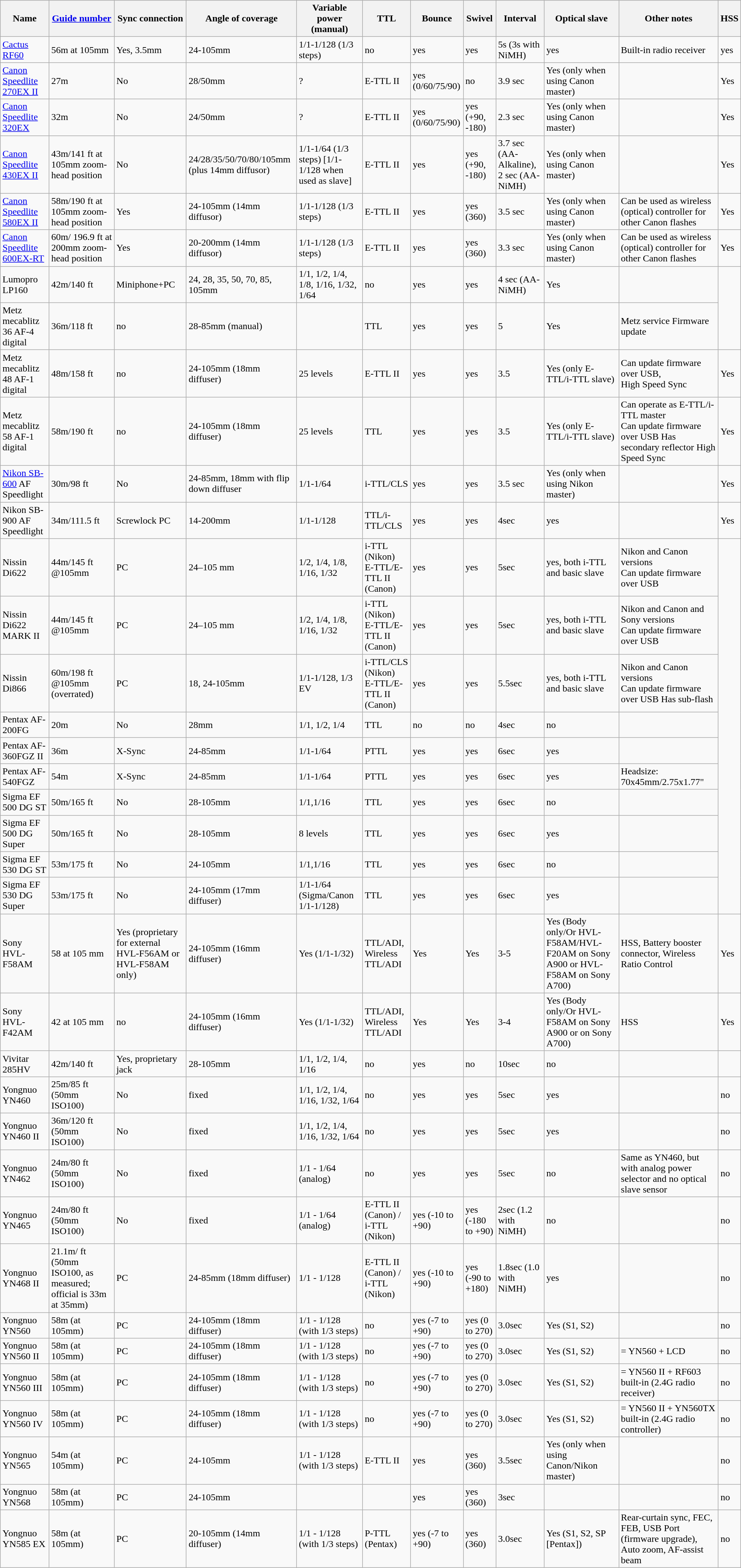<table class="wikitable" border="1">
<tr>
<th>Name</th>
<th><a href='#'>Guide number</a></th>
<th>Sync connection</th>
<th>Angle of coverage</th>
<th>Variable power (manual)</th>
<th>TTL</th>
<th>Bounce</th>
<th>Swivel</th>
<th>Interval</th>
<th>Optical slave</th>
<th>Other notes</th>
<th>HSS</th>
</tr>
<tr>
<td><a href='#'>Cactus RF60</a></td>
<td>56m at 105mm</td>
<td>Yes, 3.5mm</td>
<td>24-105mm</td>
<td>1/1-1/128 (1/3 steps)</td>
<td>no</td>
<td>yes</td>
<td>yes</td>
<td>5s (3s with NiMH)</td>
<td>yes</td>
<td>Built-in radio receiver</td>
<td>yes </td>
</tr>
<tr>
<td><a href='#'>Canon Speedlite 270EX II</a></td>
<td>27m</td>
<td>No</td>
<td>28/50mm</td>
<td>?</td>
<td>E-TTL II</td>
<td>yes (0/60/75/90)</td>
<td>no</td>
<td>3.9 sec</td>
<td>Yes (only when using Canon master)</td>
<td></td>
<td>Yes</td>
</tr>
<tr>
<td><a href='#'>Canon Speedlite 320EX</a></td>
<td>32m</td>
<td>No</td>
<td>24/50mm</td>
<td>?</td>
<td>E-TTL II</td>
<td>yes (0/60/75/90)</td>
<td>yes (+90, -180)</td>
<td>2.3 sec</td>
<td>Yes (only when using Canon master)</td>
<td></td>
<td>Yes</td>
</tr>
<tr>
<td><a href='#'>Canon Speedlite 430EX II</a></td>
<td>43m/141 ft at 105mm zoom-head position</td>
<td>No</td>
<td>24/28/35/50/70/80/105mm (plus 14mm diffusor)</td>
<td>1/1-1/64 (1/3 steps) [1/1-1/128 when used as slave]</td>
<td>E-TTL II</td>
<td>yes</td>
<td>yes (+90, -180)</td>
<td>3.7 sec (AA-Alkaline), 2 sec (AA-NiMH)</td>
<td>Yes (only when using Canon master)</td>
<td></td>
<td>Yes</td>
</tr>
<tr>
<td><a href='#'>Canon Speedlite 580EX II</a></td>
<td>58m/190 ft at 105mm zoom-head position</td>
<td>Yes</td>
<td>24-105mm (14mm diffusor)</td>
<td>1/1-1/128 (1/3 steps)</td>
<td>E-TTL II</td>
<td>yes</td>
<td>yes (360)</td>
<td>3.5 sec</td>
<td>Yes (only when using Canon master)</td>
<td>Can be used as wireless (optical) controller for other Canon flashes</td>
<td>Yes</td>
</tr>
<tr>
<td><a href='#'>Canon Speedlite 600EX-RT</a></td>
<td>60m/ 196.9 ft at 200mm zoom-head position</td>
<td>Yes</td>
<td>20-200mm (14mm diffusor)</td>
<td>1/1-1/128 (1/3 steps)</td>
<td>E-TTL II</td>
<td>yes</td>
<td>yes (360)</td>
<td>3.3 sec</td>
<td>Yes (only when using Canon master)</td>
<td>Can be used as wireless (optical) controller for other Canon flashes</td>
<td>Yes</td>
</tr>
<tr>
<td>Lumopro LP160</td>
<td>42m/140 ft</td>
<td>Miniphone+PC</td>
<td>24, 28, 35, 50, 70, 85, 105mm</td>
<td>1/1, 1/2, 1/4, 1/8, 1/16, 1/32, 1/64</td>
<td>no</td>
<td>yes</td>
<td>yes</td>
<td>4 sec (AA-NiMH)</td>
<td>Yes</td>
<td></td>
</tr>
<tr>
<td>Metz mecablitz 36 AF-4 digital</td>
<td>36m/118 ft</td>
<td>no</td>
<td>28-85mm (manual)</td>
<td></td>
<td>TTL</td>
<td>yes</td>
<td>yes</td>
<td>5</td>
<td>Yes</td>
<td>Metz service Firmware update</td>
</tr>
<tr>
<td>Metz mecablitz 48 AF-1 digital</td>
<td>48m/158 ft</td>
<td>no</td>
<td>24-105mm (18mm diffuser)</td>
<td>25 levels</td>
<td>E-TTL II</td>
<td>yes</td>
<td>yes</td>
<td>3.5</td>
<td>Yes (only E-TTL/i-TTL slave)</td>
<td>Can update firmware over USB,<br>High Speed Sync</td>
<td>Yes</td>
</tr>
<tr>
<td>Metz mecablitz 58 AF-1 digital</td>
<td>58m/190 ft</td>
<td>no</td>
<td>24-105mm (18mm diffuser)</td>
<td>25 levels</td>
<td>TTL</td>
<td>yes</td>
<td>yes</td>
<td>3.5</td>
<td>Yes (only E-TTL/i-TTL slave)</td>
<td>Can operate as E-TTL/i-TTL master<br>Can update firmware over USB
Has secondary reflector
High Speed Sync</td>
<td>Yes</td>
</tr>
<tr>
<td><a href='#'>Nikon SB-600</a> AF Speedlight</td>
<td>30m/98 ft</td>
<td>No</td>
<td>24-85mm, 18mm with flip down diffuser</td>
<td>1/1-1/64</td>
<td>i-TTL/CLS</td>
<td>yes</td>
<td>yes</td>
<td>3.5 sec</td>
<td>Yes (only when using Nikon master)</td>
<td></td>
<td>Yes</td>
</tr>
<tr>
<td>Nikon SB-900 AF Speedlight</td>
<td>34m/111.5 ft</td>
<td>Screwlock PC</td>
<td>14-200mm</td>
<td>1/1-1/128</td>
<td>TTL/i-TTL/CLS</td>
<td>yes</td>
<td>yes</td>
<td>4sec</td>
<td>yes</td>
<td></td>
<td>Yes</td>
</tr>
<tr>
<td>Nissin Di622</td>
<td>44m/145 ft @105mm</td>
<td>PC</td>
<td>24–105 mm</td>
<td>1/2, 1/4, 1/8, 1/16, 1/32</td>
<td>i-TTL (Nikon)<br>E-TTL/E-TTL II (Canon)</td>
<td>yes</td>
<td>yes</td>
<td>5sec</td>
<td>yes, both i-TTL and basic slave</td>
<td>Nikon and Canon versions<br>Can update firmware over USB</td>
</tr>
<tr>
<td>Nissin Di622 MARK II </td>
<td>44m/145 ft @105mm</td>
<td>PC</td>
<td>24–105 mm</td>
<td>1/2, 1/4, 1/8, 1/16, 1/32</td>
<td>i-TTL (Nikon)<br>E-TTL/E-TTL II (Canon)</td>
<td>yes</td>
<td>yes</td>
<td>5sec</td>
<td>yes, both i-TTL and basic slave</td>
<td>Nikon and Canon and Sony versions<br>Can update firmware over USB</td>
</tr>
<tr>
<td>Nissin Di866</td>
<td>60m/198 ft @105mm (overrated)</td>
<td>PC</td>
<td>18, 24-105mm</td>
<td>1/1-1/128, 1/3 EV</td>
<td>i-TTL/CLS (Nikon)<br>E-TTL/E-TTL II (Canon)</td>
<td>yes</td>
<td>yes</td>
<td>5.5sec</td>
<td>yes, both i-TTL and basic slave</td>
<td>Nikon and Canon versions<br>Can update firmware over USB
Has sub-flash</td>
</tr>
<tr>
<td>Pentax AF-200FG</td>
<td>20m</td>
<td>No</td>
<td>28mm</td>
<td>1/1, 1/2, 1/4</td>
<td>TTL</td>
<td>no</td>
<td>no</td>
<td>4sec</td>
<td>no</td>
<td></td>
</tr>
<tr>
<td>Pentax AF-360FGZ II</td>
<td>36m</td>
<td>X-Sync</td>
<td>24-85mm</td>
<td>1/1-1/64</td>
<td>PTTL</td>
<td>yes</td>
<td>yes</td>
<td>6sec</td>
<td>yes</td>
<td></td>
</tr>
<tr>
<td>Pentax AF-540FGZ</td>
<td>54m</td>
<td>X-Sync</td>
<td>24-85mm</td>
<td>1/1-1/64</td>
<td>PTTL</td>
<td>yes</td>
<td>yes</td>
<td>6sec</td>
<td>yes</td>
<td>Headsize: 70x45mm/2.75x1.77"</td>
</tr>
<tr>
<td>Sigma EF 500 DG ST</td>
<td>50m/165 ft</td>
<td>No</td>
<td>28-105mm</td>
<td>1/1,1/16</td>
<td>TTL</td>
<td>yes</td>
<td>yes</td>
<td>6sec</td>
<td>no</td>
<td></td>
</tr>
<tr>
<td>Sigma EF 500 DG Super</td>
<td>50m/165 ft</td>
<td>No</td>
<td>28-105mm</td>
<td>8 levels</td>
<td>TTL</td>
<td>yes</td>
<td>yes</td>
<td>6sec</td>
<td>yes</td>
<td></td>
</tr>
<tr>
<td>Sigma EF 530 DG ST</td>
<td>53m/175 ft</td>
<td>No</td>
<td>24-105mm</td>
<td>1/1,1/16</td>
<td>TTL</td>
<td>yes</td>
<td>yes</td>
<td>6sec</td>
<td>no</td>
<td></td>
</tr>
<tr>
<td>Sigma EF 530 DG Super</td>
<td>53m/175 ft</td>
<td>No</td>
<td>24-105mm (17mm diffuser)</td>
<td>1/1-1/64 (Sigma/Canon 1/1-1/128)</td>
<td>TTL</td>
<td>yes</td>
<td>yes</td>
<td>6sec</td>
<td>yes</td>
<td></td>
</tr>
<tr>
<td>Sony HVL-F58AM</td>
<td>58 at 105 mm</td>
<td>Yes (proprietary for external HVL-F56AM or HVL-F58AM only)</td>
<td>24-105mm (16mm diffuser)</td>
<td>Yes (1/1-1/32)</td>
<td>TTL/ADI, Wireless TTL/ADI</td>
<td>Yes</td>
<td>Yes</td>
<td>3-5</td>
<td>Yes (Body only/Or HVL-F58AM/HVL-F20AM on Sony A900 or HVL-F58AM on Sony A700)</td>
<td>HSS, Battery booster connector, Wireless Ratio Control</td>
<td>Yes</td>
</tr>
<tr>
<td>Sony HVL-F42AM</td>
<td>42 at 105 mm</td>
<td>no</td>
<td>24-105mm (16mm diffuser)</td>
<td>Yes (1/1-1/32)</td>
<td>TTL/ADI, Wireless TTL/ADI</td>
<td>Yes</td>
<td>Yes</td>
<td>3-4</td>
<td>Yes (Body only/Or HVL-F58AM on Sony A900 or on Sony A700)</td>
<td>HSS</td>
<td>Yes</td>
</tr>
<tr>
<td>Vivitar 285HV</td>
<td>42m/140 ft</td>
<td>Yes, proprietary jack</td>
<td>28-105mm</td>
<td>1/1, 1/2, 1/4, 1/16</td>
<td>no</td>
<td>yes</td>
<td>no</td>
<td>10sec</td>
<td>no</td>
<td></td>
</tr>
<tr>
<td>Yongnuo YN460</td>
<td>25m/85 ft (50mm ISO100)</td>
<td>No</td>
<td>fixed</td>
<td>1/1, 1/2, 1/4, 1/16, 1/32, 1/64</td>
<td>no</td>
<td>yes</td>
<td>yes</td>
<td>5sec</td>
<td>yes</td>
<td></td>
<td>no</td>
</tr>
<tr>
<td>Yongnuo YN460 II</td>
<td>36m/120 ft (50mm ISO100)</td>
<td>No</td>
<td>fixed</td>
<td>1/1, 1/2, 1/4, 1/16, 1/32, 1/64</td>
<td>no</td>
<td>yes</td>
<td>yes</td>
<td>5sec</td>
<td>yes</td>
<td></td>
<td>no</td>
</tr>
<tr>
<td>Yongnuo YN462</td>
<td>24m/80 ft (50mm ISO100)</td>
<td>No</td>
<td>fixed</td>
<td>1/1 - 1/64 (analog)</td>
<td>no</td>
<td>yes</td>
<td>yes</td>
<td>5sec</td>
<td>no</td>
<td>Same as YN460, but with analog power selector and no optical slave sensor</td>
<td>no</td>
</tr>
<tr>
<td>Yongnuo YN465</td>
<td>24m/80 ft (50mm ISO100)</td>
<td>No</td>
<td>fixed</td>
<td>1/1 - 1/64 (analog)</td>
<td>E-TTL II (Canon) / i-TTL (Nikon)</td>
<td>yes (-10 to +90)</td>
<td>yes (-180 to +90)</td>
<td>2sec (1.2 with NiMH)</td>
<td>no</td>
<td></td>
<td>no</td>
</tr>
<tr>
<td>Yongnuo YN468 II</td>
<td>21.1m/ ft (50mm ISO100, as measured; official is 33m at 35mm)</td>
<td>PC</td>
<td>24-85mm (18mm diffuser)</td>
<td>1/1 - 1/128</td>
<td>E-TTL II (Canon) / i-TTL (Nikon)</td>
<td>yes (-10 to +90)</td>
<td>yes (-90 to +180)</td>
<td>1.8sec (1.0 with NiMH)</td>
<td>yes</td>
<td></td>
<td>no</td>
</tr>
<tr>
<td>Yongnuo YN560 </td>
<td>58m (at 105mm)</td>
<td>PC</td>
<td>24-105mm (18mm diffuser)</td>
<td>1/1 - 1/128 (with 1/3 steps)</td>
<td>no</td>
<td>yes (-7 to +90)</td>
<td>yes (0 to 270)</td>
<td>3.0sec</td>
<td>Yes (S1, S2)</td>
<td></td>
<td>no</td>
</tr>
<tr>
<td>Yongnuo YN560 II </td>
<td>58m (at 105mm)</td>
<td>PC</td>
<td>24-105mm (18mm diffuser)</td>
<td>1/1 - 1/128 (with 1/3 steps)</td>
<td>no</td>
<td>yes (-7 to +90)</td>
<td>yes (0 to 270)</td>
<td>3.0sec</td>
<td>Yes (S1, S2)</td>
<td>= YN560 + LCD </td>
<td>no</td>
</tr>
<tr>
<td>Yongnuo YN560 III </td>
<td>58m (at 105mm)</td>
<td>PC</td>
<td>24-105mm (18mm diffuser)</td>
<td>1/1 - 1/128 (with 1/3 steps)</td>
<td>no</td>
<td>yes (-7 to +90)</td>
<td>yes (0 to 270)</td>
<td>3.0sec</td>
<td>Yes (S1, S2)</td>
<td>= YN560 II + RF603 built-in (2.4G radio receiver) </td>
<td>no</td>
</tr>
<tr>
<td>Yongnuo YN560 IV </td>
<td>58m (at 105mm)</td>
<td>PC</td>
<td>24-105mm (18mm diffuser)</td>
<td>1/1 - 1/128 (with 1/3 steps)</td>
<td>no</td>
<td>yes (-7 to +90)</td>
<td>yes (0 to 270)</td>
<td>3.0sec</td>
<td>Yes (S1, S2)</td>
<td>= YN560 II + YN560TX built-in (2.4G radio controller) </td>
<td>no</td>
</tr>
<tr>
<td>Yongnuo YN565 </td>
<td>54m (at 105mm)</td>
<td>PC</td>
<td>24-105mm</td>
<td>1/1 - 1/128 (with 1/3 steps)</td>
<td>E-TTL II</td>
<td>yes</td>
<td>yes (360)</td>
<td>3.5sec</td>
<td>Yes (only when using Canon/Nikon master)</td>
<td></td>
<td>no</td>
</tr>
<tr>
<td>Yongnuo YN568</td>
<td>58m (at 105mm)</td>
<td>PC</td>
<td>24-105mm</td>
<td></td>
<td></td>
<td>yes</td>
<td>yes (360)</td>
<td>3sec</td>
<td></td>
<td></td>
<td>no</td>
</tr>
<tr>
<td>Yongnuo YN585 EX </td>
<td>58m (at 105mm)</td>
<td>PC</td>
<td>20-105mm (14mm diffuser)</td>
<td>1/1 - 1/128 (with 1/3 steps)</td>
<td>P-TTL (Pentax)</td>
<td>yes (-7 to +90)</td>
<td>yes (360)</td>
<td>3.0sec</td>
<td>Yes (S1, S2, SP [Pentax])</td>
<td>Rear-curtain sync, FEC, FEB, USB Port (firmware upgrade), Auto zoom, AF-assist beam</td>
<td>no</td>
</tr>
</table>
